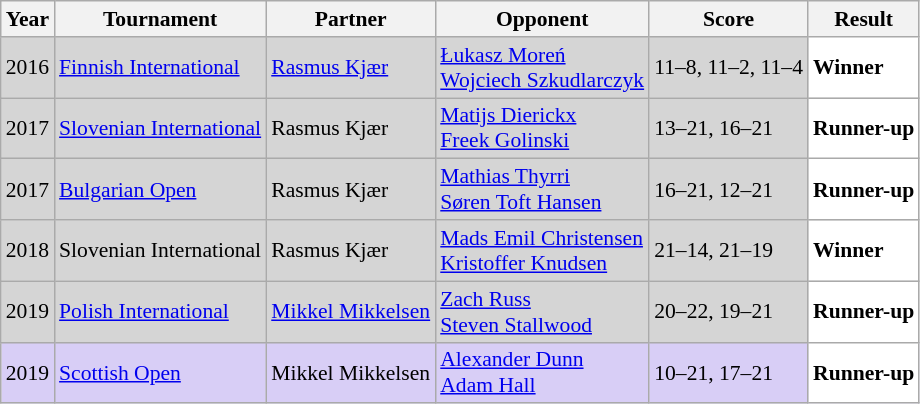<table class="sortable wikitable" style="font-size: 90%;">
<tr>
<th>Year</th>
<th>Tournament</th>
<th>Partner</th>
<th>Opponent</th>
<th>Score</th>
<th>Result</th>
</tr>
<tr style="background:#D5D5D5">
<td align="center">2016</td>
<td align="left"><a href='#'>Finnish International</a></td>
<td align="left"> <a href='#'>Rasmus Kjær</a></td>
<td align="left"> <a href='#'>Łukasz Moreń</a> <br>  <a href='#'>Wojciech Szkudlarczyk</a></td>
<td align="left">11–8, 11–2, 11–4</td>
<td style="text-align:left; background:white"> <strong>Winner</strong></td>
</tr>
<tr style="background:#D5D5D5">
<td align="center">2017</td>
<td align="left"><a href='#'>Slovenian International</a></td>
<td align="left"> Rasmus Kjær</td>
<td align="left"> <a href='#'>Matijs Dierickx</a> <br>  <a href='#'>Freek Golinski</a></td>
<td align="left">13–21, 16–21</td>
<td style="text-align:left; background:white"> <strong>Runner-up</strong></td>
</tr>
<tr style="background:#D5D5D5">
<td align="center">2017</td>
<td align="left"><a href='#'>Bulgarian Open</a></td>
<td align="left"> Rasmus Kjær</td>
<td align="left"> <a href='#'>Mathias Thyrri</a> <br>  <a href='#'>Søren Toft Hansen</a></td>
<td align="left">16–21, 12–21</td>
<td style="text-align:left; background:white"> <strong>Runner-up</strong></td>
</tr>
<tr style="background:#D5D5D5">
<td align="center">2018</td>
<td align="left">Slovenian International</td>
<td align="left"> Rasmus Kjær</td>
<td align="left"> <a href='#'>Mads Emil Christensen</a> <br>  <a href='#'>Kristoffer Knudsen</a></td>
<td align="left">21–14, 21–19</td>
<td style="text-align:left; background:white"> <strong>Winner</strong></td>
</tr>
<tr style="background:#D5D5D5">
<td align="center">2019</td>
<td align="left"><a href='#'>Polish International</a></td>
<td align="left"> <a href='#'>Mikkel Mikkelsen</a></td>
<td align="left"> <a href='#'>Zach Russ</a> <br>  <a href='#'>Steven Stallwood</a></td>
<td align="left">20–22, 19–21</td>
<td style="text-align:left; background:white"> <strong>Runner-up</strong></td>
</tr>
<tr style="background:#D8CEF6">
<td align="center">2019</td>
<td align="left"><a href='#'>Scottish Open</a></td>
<td align="left"> Mikkel Mikkelsen</td>
<td align="left"> <a href='#'>Alexander Dunn</a> <br>  <a href='#'>Adam Hall</a></td>
<td align="left">10–21, 17–21</td>
<td style="text-align:left; background:white"> <strong>Runner-up</strong></td>
</tr>
</table>
